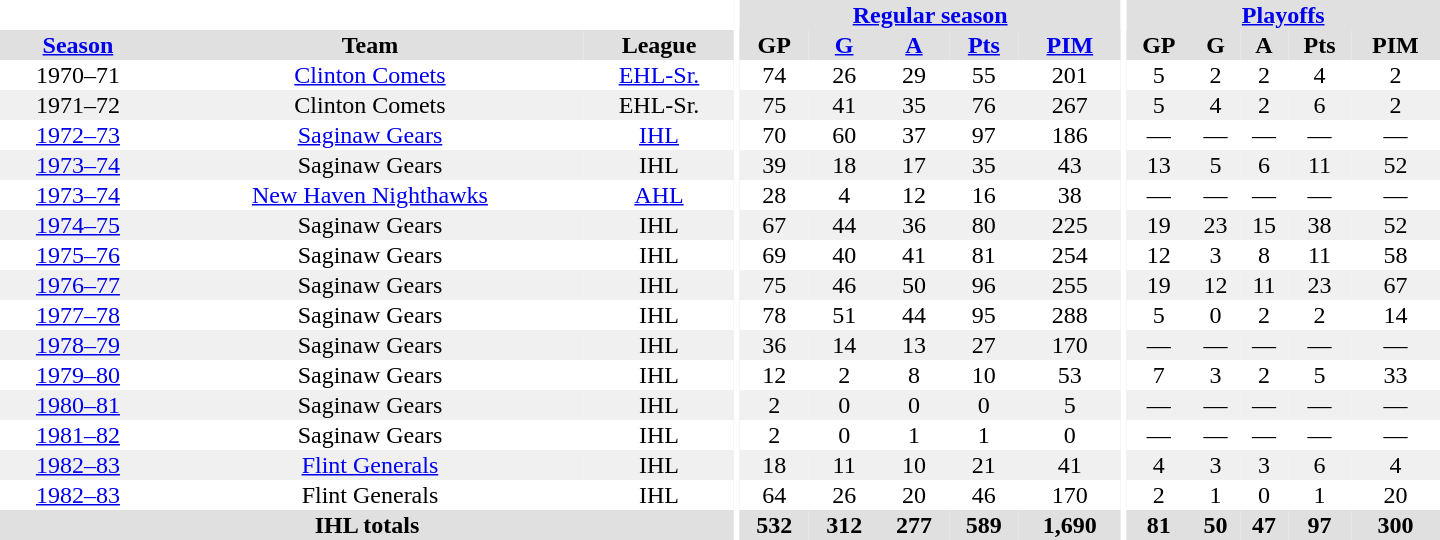<table border="0" cellpadding="1" cellspacing="0" style="text-align:center; width:60em">
<tr bgcolor="#e0e0e0">
<th colspan="3" bgcolor="#ffffff"></th>
<th rowspan="99" bgcolor="#ffffff"></th>
<th colspan="5"><a href='#'>Regular season</a></th>
<th rowspan="99" bgcolor="#ffffff"></th>
<th colspan="5"><a href='#'>Playoffs</a></th>
</tr>
<tr bgcolor="#e0e0e0">
<th><a href='#'>Season</a></th>
<th>Team</th>
<th>League</th>
<th>GP</th>
<th><a href='#'>G</a></th>
<th><a href='#'>A</a></th>
<th><a href='#'>Pts</a></th>
<th><a href='#'>PIM</a></th>
<th>GP</th>
<th>G</th>
<th>A</th>
<th>Pts</th>
<th>PIM</th>
</tr>
<tr>
<td>1970–71</td>
<td><a href='#'>Clinton Comets</a></td>
<td><a href='#'>EHL-Sr.</a></td>
<td>74</td>
<td>26</td>
<td>29</td>
<td>55</td>
<td>201</td>
<td>5</td>
<td>2</td>
<td>2</td>
<td>4</td>
<td>2</td>
</tr>
<tr bgcolor="#f0f0f0">
<td>1971–72</td>
<td>Clinton Comets</td>
<td>EHL-Sr.</td>
<td>75</td>
<td>41</td>
<td>35</td>
<td>76</td>
<td>267</td>
<td>5</td>
<td>4</td>
<td>2</td>
<td>6</td>
<td>2</td>
</tr>
<tr>
<td><a href='#'>1972–73</a></td>
<td><a href='#'>Saginaw Gears</a></td>
<td><a href='#'>IHL</a></td>
<td>70</td>
<td>60</td>
<td>37</td>
<td>97</td>
<td>186</td>
<td>—</td>
<td>—</td>
<td>—</td>
<td>—</td>
<td>—</td>
</tr>
<tr bgcolor="#f0f0f0">
<td><a href='#'>1973–74</a></td>
<td>Saginaw Gears</td>
<td>IHL</td>
<td>39</td>
<td>18</td>
<td>17</td>
<td>35</td>
<td>43</td>
<td>13</td>
<td>5</td>
<td>6</td>
<td>11</td>
<td>52</td>
</tr>
<tr>
<td><a href='#'>1973–74</a></td>
<td><a href='#'>New Haven Nighthawks</a></td>
<td><a href='#'>AHL</a></td>
<td>28</td>
<td>4</td>
<td>12</td>
<td>16</td>
<td>38</td>
<td>—</td>
<td>—</td>
<td>—</td>
<td>—</td>
<td>—</td>
</tr>
<tr bgcolor="#f0f0f0">
<td><a href='#'>1974–75</a></td>
<td>Saginaw Gears</td>
<td>IHL</td>
<td>67</td>
<td>44</td>
<td>36</td>
<td>80</td>
<td>225</td>
<td>19</td>
<td>23</td>
<td>15</td>
<td>38</td>
<td>52</td>
</tr>
<tr>
<td><a href='#'>1975–76</a></td>
<td>Saginaw Gears</td>
<td>IHL</td>
<td>69</td>
<td>40</td>
<td>41</td>
<td>81</td>
<td>254</td>
<td>12</td>
<td>3</td>
<td>8</td>
<td>11</td>
<td>58</td>
</tr>
<tr bgcolor="#f0f0f0">
<td><a href='#'>1976–77</a></td>
<td>Saginaw Gears</td>
<td>IHL</td>
<td>75</td>
<td>46</td>
<td>50</td>
<td>96</td>
<td>255</td>
<td>19</td>
<td>12</td>
<td>11</td>
<td>23</td>
<td>67</td>
</tr>
<tr>
<td><a href='#'>1977–78</a></td>
<td>Saginaw Gears</td>
<td>IHL</td>
<td>78</td>
<td>51</td>
<td>44</td>
<td>95</td>
<td>288</td>
<td>5</td>
<td>0</td>
<td>2</td>
<td>2</td>
<td>14</td>
</tr>
<tr bgcolor="#f0f0f0">
<td><a href='#'>1978–79</a></td>
<td>Saginaw Gears</td>
<td>IHL</td>
<td>36</td>
<td>14</td>
<td>13</td>
<td>27</td>
<td>170</td>
<td>—</td>
<td>—</td>
<td>—</td>
<td>—</td>
<td>—</td>
</tr>
<tr>
<td><a href='#'>1979–80</a></td>
<td>Saginaw Gears</td>
<td>IHL</td>
<td>12</td>
<td>2</td>
<td>8</td>
<td>10</td>
<td>53</td>
<td>7</td>
<td>3</td>
<td>2</td>
<td>5</td>
<td>33</td>
</tr>
<tr bgcolor="#f0f0f0">
<td><a href='#'>1980–81</a></td>
<td>Saginaw Gears</td>
<td>IHL</td>
<td>2</td>
<td>0</td>
<td>0</td>
<td>0</td>
<td>5</td>
<td>—</td>
<td>—</td>
<td>—</td>
<td>—</td>
<td>—</td>
</tr>
<tr>
<td><a href='#'>1981–82</a></td>
<td>Saginaw Gears</td>
<td>IHL</td>
<td>2</td>
<td>0</td>
<td>1</td>
<td>1</td>
<td>0</td>
<td>—</td>
<td>—</td>
<td>—</td>
<td>—</td>
<td>—</td>
</tr>
<tr bgcolor="#f0f0f0">
<td><a href='#'>1982–83</a></td>
<td><a href='#'>Flint Generals</a></td>
<td>IHL</td>
<td>18</td>
<td>11</td>
<td>10</td>
<td>21</td>
<td>41</td>
<td>4</td>
<td>3</td>
<td>3</td>
<td>6</td>
<td>4</td>
</tr>
<tr>
<td><a href='#'>1982–83</a></td>
<td>Flint Generals</td>
<td>IHL</td>
<td>64</td>
<td>26</td>
<td>20</td>
<td>46</td>
<td>170</td>
<td>2</td>
<td>1</td>
<td>0</td>
<td>1</td>
<td>20</td>
</tr>
<tr>
</tr>
<tr ALIGN="center" bgcolor="#e0e0e0">
<th colspan="3">IHL totals</th>
<th ALIGN="center">532</th>
<th ALIGN="center">312</th>
<th ALIGN="center">277</th>
<th ALIGN="center">589</th>
<th ALIGN="center">1,690</th>
<th ALIGN="center">81</th>
<th ALIGN="center">50</th>
<th ALIGN="center">47</th>
<th ALIGN="center">97</th>
<th ALIGN="center">300</th>
</tr>
</table>
